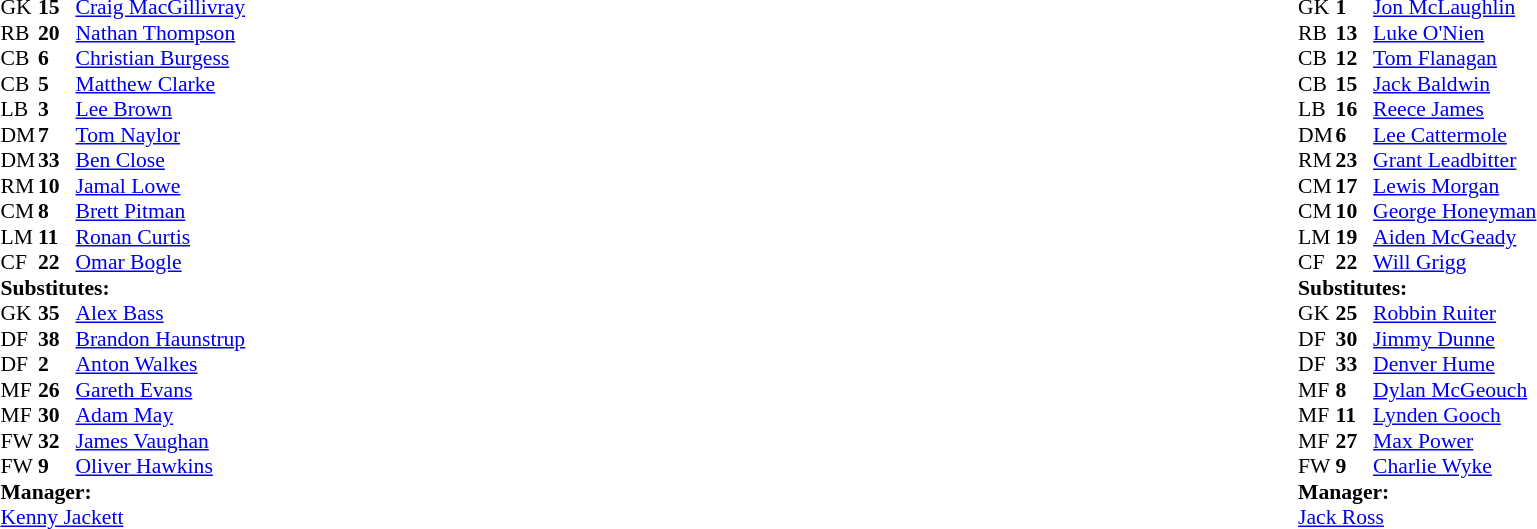<table style="width:100%">
<tr>
<td style="vertical-align:top; width:50%"><br><table cellspacing="0" cellpadding="0" style="font-size:90%">
<tr>
<th width=25></th>
<th width=25></th>
</tr>
<tr>
<td>GK</td>
<td><strong>15</strong></td>
<td> <a href='#'>Craig MacGillivray</a></td>
</tr>
<tr>
<td>RB</td>
<td><strong>20</strong></td>
<td> <a href='#'>Nathan Thompson</a></td>
</tr>
<tr>
<td>CB</td>
<td><strong>6</strong></td>
<td> <a href='#'>Christian Burgess</a></td>
</tr>
<tr>
<td>CB</td>
<td><strong>5</strong></td>
<td> <a href='#'>Matthew Clarke</a></td>
</tr>
<tr>
<td>LB</td>
<td><strong>3</strong></td>
<td> <a href='#'>Lee Brown</a></td>
</tr>
<tr>
<td>DM</td>
<td><strong>7</strong></td>
<td> <a href='#'>Tom Naylor</a></td>
</tr>
<tr>
<td>DM</td>
<td><strong>33</strong></td>
<td> <a href='#'>Ben Close</a></td>
<td></td>
<td></td>
</tr>
<tr>
<td>RM</td>
<td><strong>10</strong></td>
<td> <a href='#'>Jamal Lowe</a></td>
<td></td>
<td></td>
</tr>
<tr>
<td>CM</td>
<td><strong>8</strong></td>
<td> <a href='#'>Brett Pitman</a></td>
</tr>
<tr>
<td>LM</td>
<td><strong>11</strong></td>
<td> <a href='#'>Ronan Curtis</a></td>
<td></td>
<td></td>
</tr>
<tr>
<td>CF</td>
<td><strong>22</strong></td>
<td> <a href='#'>Omar Bogle</a></td>
<td></td>
<td></td>
</tr>
<tr>
<td colspan="3"><strong>Substitutes:</strong></td>
</tr>
<tr>
<td>GK</td>
<td><strong>35</strong></td>
<td> <a href='#'>Alex Bass</a></td>
</tr>
<tr>
<td>DF</td>
<td><strong>38</strong></td>
<td> <a href='#'>Brandon Haunstrup</a></td>
</tr>
<tr>
<td>DF</td>
<td><strong>2</strong></td>
<td> <a href='#'>Anton Walkes</a></td>
<td></td>
<td></td>
</tr>
<tr>
<td>MF</td>
<td><strong>26</strong></td>
<td> <a href='#'>Gareth Evans</a></td>
<td></td>
<td></td>
</tr>
<tr>
<td>MF</td>
<td><strong>30</strong></td>
<td> <a href='#'>Adam May</a></td>
</tr>
<tr>
<td>FW</td>
<td><strong>32</strong></td>
<td> <a href='#'>James Vaughan</a></td>
</tr>
<tr>
<td>FW</td>
<td><strong>9</strong></td>
<td> <a href='#'>Oliver Hawkins</a></td>
<td></td>
<td></td>
</tr>
<tr>
<td colspan="3"><strong>Manager:</strong></td>
</tr>
<tr>
<td colspan="4"> <a href='#'>Kenny Jackett</a></td>
</tr>
</table>
</td>
<td style="vertical-align:top; width:50%"><br><table cellspacing="0" cellpadding="0" style="font-size:90%; margin:auto">
<tr>
<th width=25></th>
<th width=25></th>
</tr>
<tr>
<td>GK</td>
<td><strong>1</strong></td>
<td> <a href='#'>Jon McLaughlin</a></td>
</tr>
<tr>
<td>RB</td>
<td><strong>13</strong></td>
<td> <a href='#'>Luke O'Nien</a></td>
</tr>
<tr>
<td>CB</td>
<td><strong>12</strong></td>
<td> <a href='#'>Tom Flanagan</a></td>
</tr>
<tr>
<td>CB</td>
<td><strong>15</strong></td>
<td> <a href='#'>Jack Baldwin</a></td>
<td></td>
<td></td>
</tr>
<tr>
<td>LB</td>
<td><strong>16</strong></td>
<td> <a href='#'>Reece James</a></td>
<td></td>
<td></td>
</tr>
<tr>
<td>DM</td>
<td><strong>6</strong></td>
<td> <a href='#'>Lee Cattermole</a></td>
</tr>
<tr>
<td>RM</td>
<td><strong>23</strong></td>
<td> <a href='#'>Grant Leadbitter</a></td>
<td></td>
<td></td>
</tr>
<tr>
<td>CM</td>
<td><strong>17</strong></td>
<td> <a href='#'>Lewis Morgan</a></td>
<td></td>
<td></td>
</tr>
<tr>
<td>CM</td>
<td><strong>10</strong></td>
<td> <a href='#'>George Honeyman</a></td>
</tr>
<tr>
<td>LM</td>
<td><strong>19</strong></td>
<td> <a href='#'>Aiden McGeady</a></td>
<td></td>
<td></td>
</tr>
<tr>
<td>CF</td>
<td><strong>22</strong></td>
<td> <a href='#'>Will Grigg</a></td>
<td></td>
<td></td>
</tr>
<tr>
<td colspan="3"><strong>Substitutes:</strong></td>
</tr>
<tr>
<td>GK</td>
<td><strong>25</strong></td>
<td> <a href='#'>Robbin Ruiter</a></td>
</tr>
<tr>
<td>DF</td>
<td><strong>30</strong></td>
<td> <a href='#'>Jimmy Dunne</a></td>
</tr>
<tr>
<td>DF</td>
<td><strong>33</strong></td>
<td> <a href='#'>Denver Hume</a></td>
<td></td>
<td></td>
</tr>
<tr>
<td>MF</td>
<td><strong>8</strong></td>
<td> <a href='#'>Dylan McGeouch</a></td>
</tr>
<tr>
<td>MF</td>
<td><strong>11</strong></td>
<td> <a href='#'>Lynden Gooch</a></td>
<td></td>
<td></td>
</tr>
<tr>
<td>MF</td>
<td><strong>27</strong></td>
<td> <a href='#'>Max Power</a></td>
<td></td>
<td></td>
</tr>
<tr>
<td>FW</td>
<td><strong>9</strong></td>
<td> <a href='#'>Charlie Wyke</a></td>
<td></td>
<td></td>
</tr>
<tr>
<td colspan=3><strong>Manager:</strong></td>
</tr>
<tr>
<td colspan=4> <a href='#'>Jack Ross</a></td>
</tr>
</table>
</td>
</tr>
</table>
